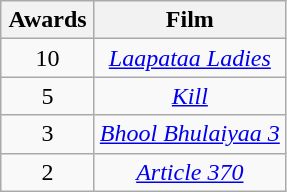<table class="wikitable plainrowheaders" style="text-align:center;">
<tr>
<th scope="col" style="width:55px;">Awards</th>
<th scope="col" style="text-align:center;">Film</th>
</tr>
<tr>
<td scope="row" style="text-align:center">10</td>
<td><a href='#'><em>Laapataa Ladies</em></a></td>
</tr>
<tr>
<td>5</td>
<td><a href='#'><em>Kill</em></a></td>
</tr>
<tr>
<td>3</td>
<td><em><a href='#'>Bhool Bhulaiyaa 3</a></em></td>
</tr>
<tr>
<td scope="row" style="text-align:center">2</td>
<td><a href='#'><em>Article 370</em></a></td>
</tr>
</table>
